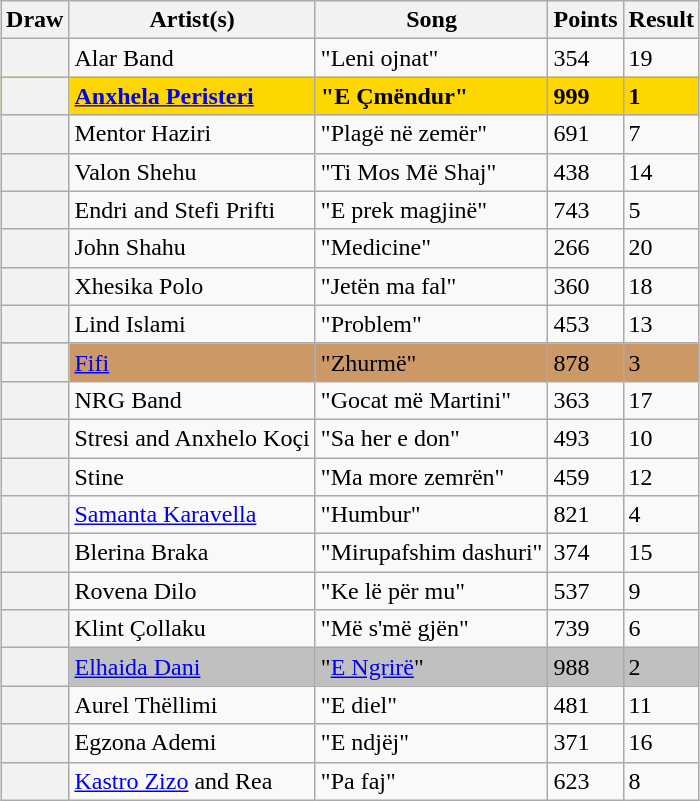<table class="sortable wikitable" style="margin: 1em auto 1em auto;">
<tr>
<th>Draw</th>
<th>Artist(s)</th>
<th>Song</th>
<th>Points</th>
<th>Result</th>
</tr>
<tr>
<th scope="row"></th>
<td align="left">Alar Band</td>
<td align="left">"Leni ojnat"</td>
<td>354</td>
<td>19</td>
</tr>
<tr bgcolor="gold">
<th scope="row"></th>
<td align="left"><strong><a href='#'>Anxhela Peristeri</a></strong></td>
<td align="left"><strong>"E Çmëndur"</strong></td>
<td><strong>999</strong></td>
<td><strong>1</strong></td>
</tr>
<tr>
<th scope="row"></th>
<td align="left">Mentor Haziri</td>
<td align="left">"Plagë në zemër"</td>
<td>691</td>
<td>7</td>
</tr>
<tr>
<th scope="row"></th>
<td align="left">Valon Shehu</td>
<td align="left">"Ti Mos Më Shaj"</td>
<td>438</td>
<td>14</td>
</tr>
<tr>
<th scope="row"></th>
<td align="left">Endri and Stefi Prifti</td>
<td align="left">"E prek magjinë"</td>
<td>743</td>
<td>5</td>
</tr>
<tr>
<th scope="row"></th>
<td align="left">John Shahu</td>
<td align="left">"Medicine"</td>
<td>266</td>
<td>20</td>
</tr>
<tr>
<th scope="row"></th>
<td align="left">Xhesika Polo</td>
<td align="left">"Jetën ma fal"</td>
<td>360</td>
<td>18</td>
</tr>
<tr>
<th scope="row"></th>
<td align="left">Lind Islami</td>
<td align="left">"Problem"</td>
<td>453</td>
<td>13</td>
</tr>
<tr bgcolor="#CC9966">
<th scope="row"></th>
<td align="left"><a href='#'>Fifi</a></td>
<td align="left">"Zhurmë"</td>
<td>878</td>
<td>3</td>
</tr>
<tr>
<th scope="row"></th>
<td align="left">NRG Band</td>
<td align="left">"Gocat më Martini"</td>
<td>363</td>
<td>17</td>
</tr>
<tr>
<th scope="row"></th>
<td align="left">Stresi and Anxhelo Koçi</td>
<td align="left">"Sa her e don"</td>
<td>493</td>
<td>10</td>
</tr>
<tr>
<th scope="row"></th>
<td align="left">Stine</td>
<td align="left">"Ma more zemrën"</td>
<td>459</td>
<td>12</td>
</tr>
<tr>
<th scope="row"></th>
<td align="left"><a href='#'>Samanta Karavella</a></td>
<td align="left">"Humbur"</td>
<td>821</td>
<td>4</td>
</tr>
<tr>
<th scope="row"></th>
<td align="left">Blerina Braka</td>
<td align="left">"Mirupafshim dashuri"</td>
<td>374</td>
<td>15</td>
</tr>
<tr>
<th scope="row"></th>
<td align="left">Rovena Dilo</td>
<td align="left">"Ke lë për mu"</td>
<td>537</td>
<td>9</td>
</tr>
<tr>
<th scope="row"></th>
<td align="left">Klint Çollaku</td>
<td align="left">"Më s'më gjën"</td>
<td>739</td>
<td>6</td>
</tr>
<tr bgcolor="silver">
<th scope="row"></th>
<td align="left"><a href='#'>Elhaida Dani</a></td>
<td align="left">"<a href='#'>E Ngrirë</a>"</td>
<td>988</td>
<td>2</td>
</tr>
<tr>
<th scope="row"></th>
<td align="left">Aurel Thëllimi</td>
<td align="left">"E diel"</td>
<td>481</td>
<td>11</td>
</tr>
<tr>
<th scope="row"></th>
<td align="left">Egzona Ademi</td>
<td align="left">"E ndjëj"</td>
<td>371</td>
<td>16</td>
</tr>
<tr>
<th scope="row"></th>
<td align="left"><a href='#'>Kastro Zizo</a> and Rea</td>
<td align="left">"Pa faj"</td>
<td>623</td>
<td>8</td>
</tr>
</table>
